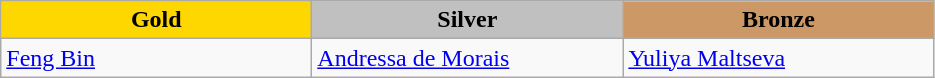<table class="wikitable" style="text-align:left">
<tr align="center">
<td width=200 bgcolor=gold><strong>Gold</strong></td>
<td width=200 bgcolor=silver><strong>Silver</strong></td>
<td width=200 bgcolor=CC9966><strong>Bronze</strong></td>
</tr>
<tr>
<td><a href='#'>Feng Bin</a><br><em></em></td>
<td><a href='#'>Andressa de Morais</a><br><em></em></td>
<td><a href='#'>Yuliya Maltseva</a><br><em></em></td>
</tr>
</table>
